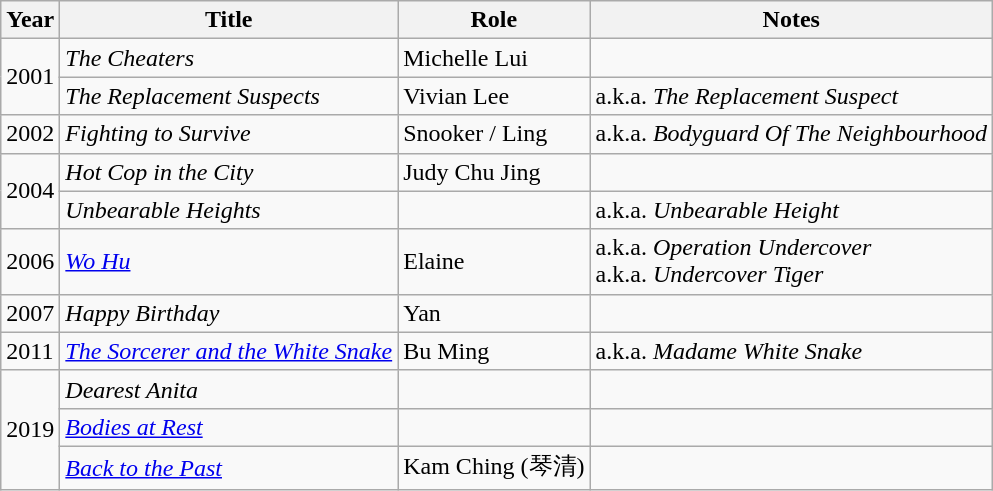<table class="wikitable sortable">
<tr>
<th>Year</th>
<th>Title</th>
<th>Role</th>
<th>Notes</th>
</tr>
<tr>
<td rowspan="2">2001</td>
<td data-sort-value="Cheaters, The"><em>The Cheaters</em></td>
<td>Michelle Lui</td>
<td></td>
</tr>
<tr>
<td data-sort-value="Replacement Suspects, The"><em>The Replacement Suspects</em></td>
<td>Vivian Lee</td>
<td>a.k.a. <em>The Replacement Suspect</em></td>
</tr>
<tr>
<td>2002</td>
<td><em>Fighting to Survive</em></td>
<td>Snooker / Ling</td>
<td>a.k.a. <em>Bodyguard Of The Neighbourhood</em></td>
</tr>
<tr>
<td rowspan="2">2004</td>
<td><em>Hot Cop in the City</em></td>
<td>Judy Chu Jing</td>
<td></td>
</tr>
<tr>
<td><em>Unbearable Heights</em></td>
<td></td>
<td>a.k.a. <em>Unbearable Height</em></td>
</tr>
<tr>
<td>2006</td>
<td><em><a href='#'>Wo Hu</a></em></td>
<td>Elaine</td>
<td>a.k.a. <em>Operation Undercover</em> <br> a.k.a. <em>Undercover Tiger</em></td>
</tr>
<tr>
<td>2007</td>
<td><em>Happy Birthday</em></td>
<td>Yan</td>
<td></td>
</tr>
<tr>
<td>2011</td>
<td data-sort-value="Sorcerer and the White Snake, The"><em><a href='#'>The Sorcerer and the White Snake</a></em></td>
<td>Bu Ming</td>
<td>a.k.a. <em>Madame White Snake</em></td>
</tr>
<tr>
<td rowspan="3">2019</td>
<td><em>Dearest Anita </em></td>
<td></td>
<td></td>
</tr>
<tr>
<td><em><a href='#'>Bodies at Rest</a></em></td>
<td></td>
<td></td>
</tr>
<tr>
<td><em><a href='#'>Back to the Past</a></em></td>
<td>Kam Ching (琴清)</td>
<td></td>
</tr>
</table>
